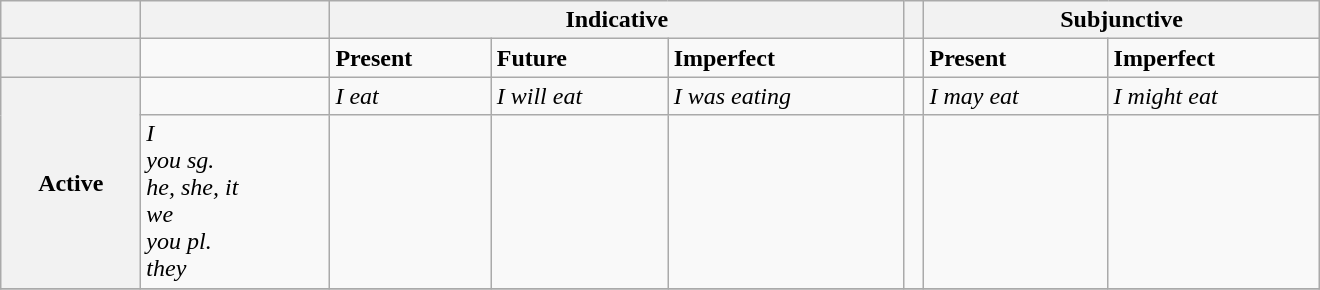<table class="wikitable" style="width: 55em;">
<tr>
<th></th>
<th></th>
<th colspan="3">Indicative</th>
<th></th>
<th colspan="2">Subjunctive</th>
</tr>
<tr>
<th></th>
<td></td>
<td><strong>Present</strong></td>
<td><strong>Future</strong></td>
<td><strong>Imperfect</strong></td>
<td></td>
<td><strong>Present</strong></td>
<td><strong>Imperfect</strong></td>
</tr>
<tr>
<th rowspan=2>Active</th>
<td></td>
<td><em>I eat</em></td>
<td><em>I will eat</em></td>
<td><em>I was eating</em></td>
<td></td>
<td><em>I may eat</em></td>
<td><em>I might eat</em></td>
</tr>
<tr>
<td><em>I<br>you sg.<br>he, she, it<br>we<br>you pl.<br>they</em></td>
<td><strong></strong></td>
<td><strong></strong></td>
<td><strong></strong></td>
<td></td>
<td><strong></strong></td>
<td><strong></strong></td>
</tr>
<tr>
</tr>
</table>
